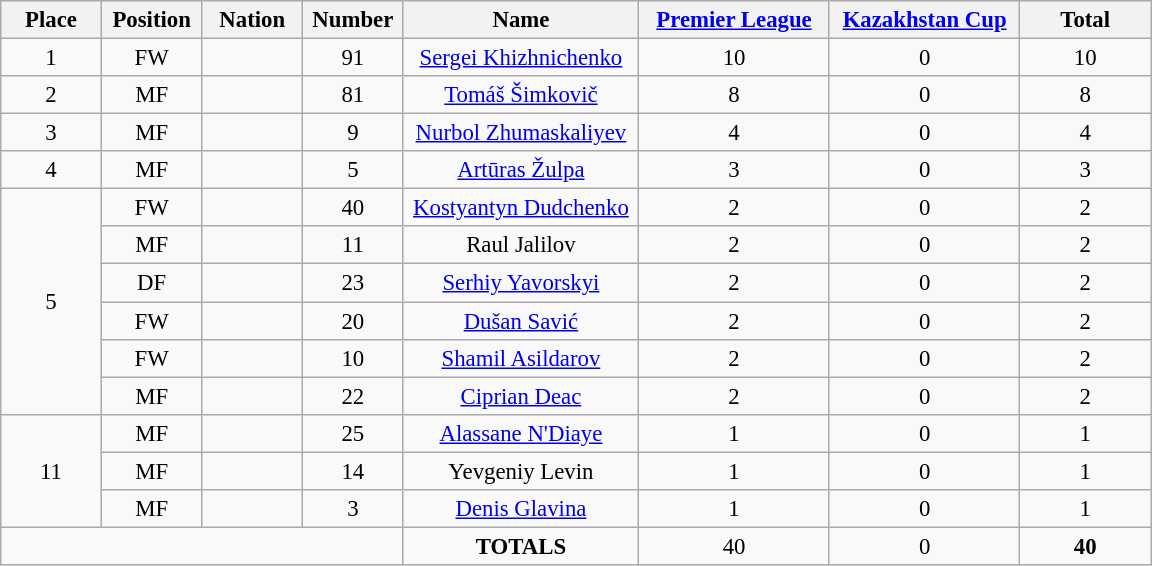<table class="wikitable" style="font-size: 95%; text-align: center;">
<tr>
<th width=60>Place</th>
<th width=60>Position</th>
<th width=60>Nation</th>
<th width=60>Number</th>
<th width=150>Name</th>
<th width=120><a href='#'>Premier League</a></th>
<th width=120><a href='#'>Kazakhstan Cup</a></th>
<th width=80><strong>Total</strong></th>
</tr>
<tr>
<td>1</td>
<td>FW</td>
<td></td>
<td>91</td>
<td><a href='#'>Sergei Khizhnichenko</a></td>
<td>10</td>
<td>0</td>
<td>10</td>
</tr>
<tr>
<td>2</td>
<td>MF</td>
<td></td>
<td>81</td>
<td><a href='#'>Tomáš Šimkovič</a></td>
<td>8</td>
<td>0</td>
<td>8</td>
</tr>
<tr>
<td>3</td>
<td>MF</td>
<td></td>
<td>9</td>
<td><a href='#'>Nurbol Zhumaskaliyev</a></td>
<td>4</td>
<td>0</td>
<td>4</td>
</tr>
<tr>
<td>4</td>
<td>MF</td>
<td></td>
<td>5</td>
<td><a href='#'>Artūras Žulpa</a></td>
<td>3</td>
<td>0</td>
<td>3</td>
</tr>
<tr>
<td rowspan="6">5</td>
<td>FW</td>
<td></td>
<td>40</td>
<td><a href='#'>Kostyantyn Dudchenko</a></td>
<td>2</td>
<td>0</td>
<td>2</td>
</tr>
<tr>
<td>MF</td>
<td></td>
<td>11</td>
<td>Raul Jalilov</td>
<td>2</td>
<td>0</td>
<td>2</td>
</tr>
<tr>
<td>DF</td>
<td></td>
<td>23</td>
<td><a href='#'>Serhiy Yavorskyi</a></td>
<td>2</td>
<td>0</td>
<td>2</td>
</tr>
<tr>
<td>FW</td>
<td></td>
<td>20</td>
<td><a href='#'>Dušan Savić</a></td>
<td>2</td>
<td>0</td>
<td>2</td>
</tr>
<tr>
<td>FW</td>
<td></td>
<td>10</td>
<td><a href='#'>Shamil Asildarov</a></td>
<td>2</td>
<td>0</td>
<td>2</td>
</tr>
<tr>
<td>MF</td>
<td></td>
<td>22</td>
<td><a href='#'>Ciprian Deac</a></td>
<td>2</td>
<td>0</td>
<td>2</td>
</tr>
<tr>
<td rowspan="3">11</td>
<td>MF</td>
<td></td>
<td>25</td>
<td><a href='#'>Alassane N'Diaye</a></td>
<td>1</td>
<td>0</td>
<td>1</td>
</tr>
<tr>
<td>MF</td>
<td></td>
<td>14</td>
<td>Yevgeniy Levin</td>
<td>1</td>
<td>0</td>
<td>1</td>
</tr>
<tr>
<td>MF</td>
<td></td>
<td>3</td>
<td><a href='#'>Denis Glavina</a></td>
<td>1</td>
<td>0</td>
<td>1</td>
</tr>
<tr>
<td colspan="4"></td>
<td><strong>TOTALS</strong></td>
<td>40</td>
<td>0</td>
<td><strong>40</strong></td>
</tr>
</table>
